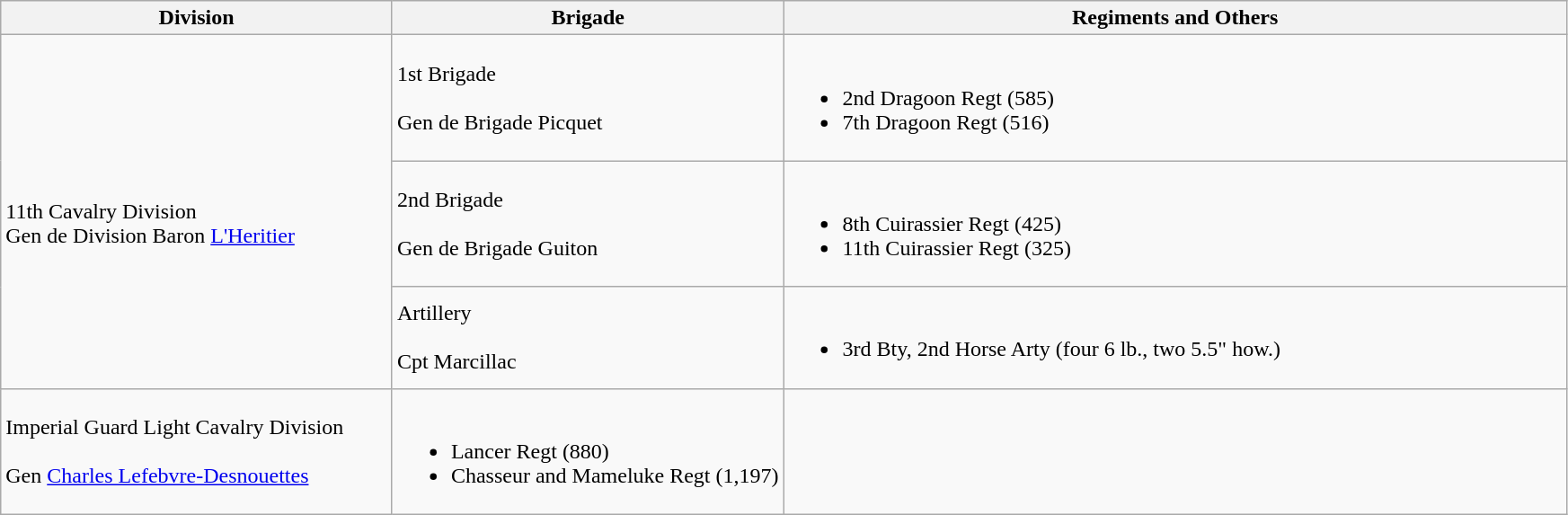<table class="wikitable">
<tr>
<th width=25%>Division</th>
<th width=25%>Brigade</th>
<th>Regiments and Others</th>
</tr>
<tr>
<td rowspan=3><br>11th Cavalry Division
<br>
Gen de Division Baron <a href='#'>L'Heritier</a></td>
<td>1st Brigade<br><br>
Gen de Brigade Picquet</td>
<td><br><ul><li>2nd Dragoon Regt (585)</li><li>7th Dragoon Regt (516)</li></ul></td>
</tr>
<tr>
<td>2nd Brigade<br><br>
Gen de Brigade Guiton</td>
<td><br><ul><li>8th Cuirassier Regt (425)</li><li>11th Cuirassier Regt (325)</li></ul></td>
</tr>
<tr>
<td>Artillery<br><br>
Cpt Marcillac</td>
<td><br><ul><li>3rd Bty, 2nd Horse Arty (four 6 lb., two 5.5" how.)</li></ul></td>
</tr>
<tr>
<td>Imperial Guard Light Cavalry Division<br><br>
Gen <a href='#'>Charles Lefebvre-Desnouettes</a></td>
<td><br><ul><li>Lancer Regt (880)</li><li>Chasseur and Mameluke Regt (1,197)</li></ul></td>
</tr>
</table>
